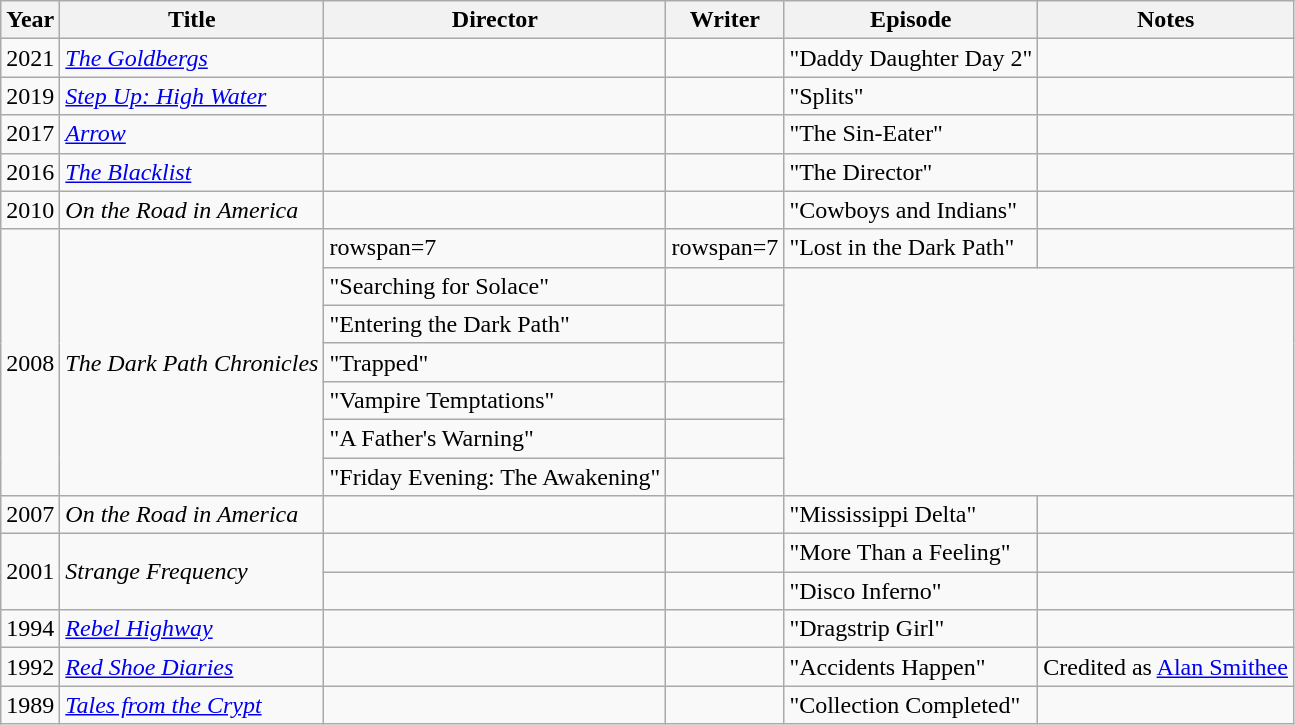<table class="wikitable">
<tr>
<th>Year</th>
<th>Title</th>
<th>Director</th>
<th>Writer</th>
<th>Episode</th>
<th>Notes</th>
</tr>
<tr>
<td>2021</td>
<td><em><a href='#'>The Goldbergs</a></em></td>
<td></td>
<td></td>
<td>"Daddy Daughter Day 2"</td>
<td></td>
</tr>
<tr>
<td>2019</td>
<td><em><a href='#'>Step Up: High Water</a></em></td>
<td></td>
<td></td>
<td>"Splits"</td>
<td></td>
</tr>
<tr>
<td>2017</td>
<td><em><a href='#'>Arrow</a></em></td>
<td></td>
<td></td>
<td>"The Sin-Eater"</td>
<td></td>
</tr>
<tr>
<td>2016</td>
<td><em><a href='#'>The Blacklist</a></em></td>
<td></td>
<td></td>
<td>"The Director"</td>
<td></td>
</tr>
<tr>
<td>2010</td>
<td><em>On the Road in America</em></td>
<td></td>
<td></td>
<td>"Cowboys and Indians"</td>
<td></td>
</tr>
<tr>
<td rowspan="7">2008</td>
<td rowspan=7><em>The Dark Path Chronicles</em></td>
<td>rowspan=7 </td>
<td>rowspan=7 </td>
<td>"Lost in the Dark Path"</td>
<td></td>
</tr>
<tr>
<td>"Searching for Solace"</td>
<td></td>
</tr>
<tr>
<td>"Entering the Dark Path"</td>
<td></td>
</tr>
<tr>
<td>"Trapped"</td>
<td></td>
</tr>
<tr>
<td>"Vampire Temptations"</td>
<td></td>
</tr>
<tr>
<td>"A Father's Warning"</td>
<td></td>
</tr>
<tr>
<td>"Friday Evening: The Awakening"</td>
<td></td>
</tr>
<tr>
<td>2007</td>
<td><em>On the Road in America</em></td>
<td></td>
<td></td>
<td>"Mississippi Delta"</td>
<td></td>
</tr>
<tr>
<td rowspan="2">2001</td>
<td rowspan=2><em>Strange Frequency</em></td>
<td></td>
<td></td>
<td>"More Than a Feeling"</td>
<td></td>
</tr>
<tr>
<td></td>
<td></td>
<td>"Disco Inferno"</td>
<td></td>
</tr>
<tr>
<td>1994</td>
<td><em><a href='#'>Rebel Highway</a></em></td>
<td></td>
<td></td>
<td>"Dragstrip Girl"</td>
<td></td>
</tr>
<tr>
<td>1992</td>
<td><em><a href='#'>Red Shoe Diaries</a></em></td>
<td></td>
<td></td>
<td>"Accidents Happen"</td>
<td>Credited as <a href='#'>Alan Smithee</a></td>
</tr>
<tr>
<td>1989</td>
<td><em><a href='#'>Tales from the Crypt</a></em></td>
<td></td>
<td></td>
<td>"Collection Completed"</td>
<td></td>
</tr>
</table>
